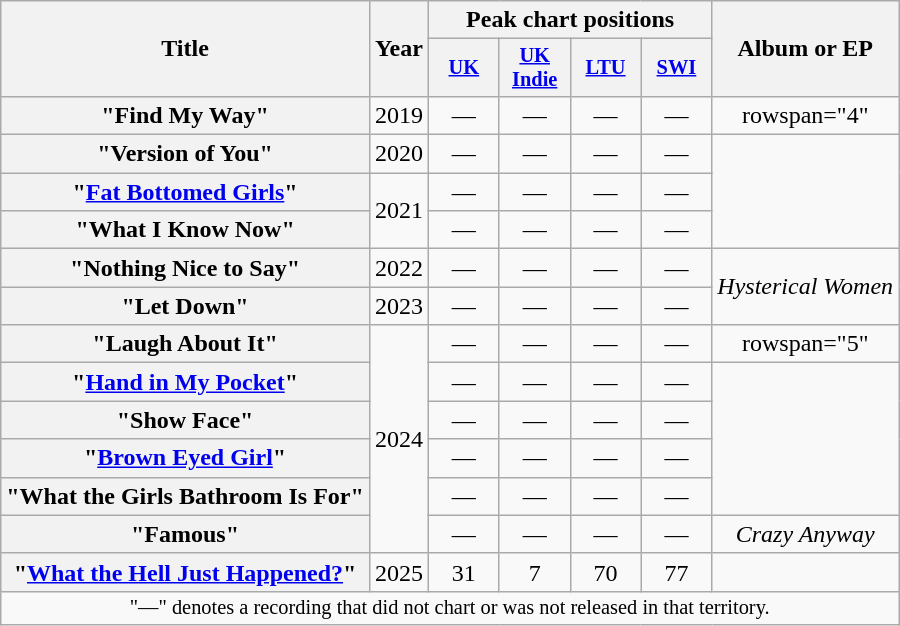<table class="wikitable plainrowheaders" style="text-align:center;">
<tr>
<th scope="col" rowspan="2">Title</th>
<th scope="col" rowspan="2">Year</th>
<th scope="col" colspan="4">Peak chart positions</th>
<th scope="col" rowspan="2">Album or EP</th>
</tr>
<tr>
<th scope="col" style="width:3em;font-size:85%;"><a href='#'>UK</a><br></th>
<th scope="col" style="width:3em;font-size:85%;"><a href='#'>UK<br>Indie</a><br></th>
<th scope="col" style="width:3em;font-size:85%;"><a href='#'>LTU</a><br></th>
<th scope="col" style="width:3em;font-size:85%;"><a href='#'>SWI</a><br></th>
</tr>
<tr>
<th scope="row">"Find My Way"</th>
<td>2019</td>
<td>—</td>
<td>—</td>
<td>—</td>
<td>—</td>
<td>rowspan="4" </td>
</tr>
<tr>
<th scope="row">"Version of You"</th>
<td>2020</td>
<td>—</td>
<td>—</td>
<td>—</td>
<td>—</td>
</tr>
<tr>
<th scope="row">"<a href='#'>Fat Bottomed Girls</a>"</th>
<td rowspan="2">2021</td>
<td>—</td>
<td>—</td>
<td>—</td>
<td>—</td>
</tr>
<tr>
<th scope="row">"What I Know Now"</th>
<td>—</td>
<td>—</td>
<td>—</td>
<td>—</td>
</tr>
<tr>
<th scope="row">"Nothing Nice to Say"</th>
<td>2022</td>
<td>—</td>
<td>—</td>
<td>—</td>
<td>—</td>
<td rowspan="2"><em>Hysterical Women</em></td>
</tr>
<tr>
<th scope="row">"Let Down"</th>
<td>2023</td>
<td>—</td>
<td>—</td>
<td>—</td>
<td>—</td>
</tr>
<tr>
<th scope="row">"Laugh About It"</th>
<td rowspan="6">2024</td>
<td>—</td>
<td>—</td>
<td>—</td>
<td>—</td>
<td>rowspan="5" </td>
</tr>
<tr>
<th scope="row">"<a href='#'>Hand in My Pocket</a>"</th>
<td>—</td>
<td>—</td>
<td>—</td>
<td>—</td>
</tr>
<tr>
<th scope="row">"Show Face"</th>
<td>—</td>
<td>—</td>
<td>—</td>
<td>—</td>
</tr>
<tr>
<th scope="row">"<a href='#'>Brown Eyed Girl</a>"</th>
<td>—</td>
<td>—</td>
<td>—</td>
<td>—</td>
</tr>
<tr>
<th scope="row">"What the Girls Bathroom Is For"</th>
<td>—</td>
<td>—</td>
<td>—</td>
<td>—</td>
</tr>
<tr>
<th scope="row">"Famous"</th>
<td>—</td>
<td>—</td>
<td>—</td>
<td>—</td>
<td><em>Crazy Anyway</em></td>
</tr>
<tr>
<th scope="row">"<a href='#'>What the Hell Just Happened?</a>"</th>
<td>2025</td>
<td>31</td>
<td>7</td>
<td>70</td>
<td>77</td>
<td></td>
</tr>
<tr>
<td colspan="8" style="font-size:85%">"—" denotes a recording that did not chart or was not released in that territory.</td>
</tr>
</table>
